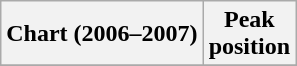<table class="wikitable sortable">
<tr>
<th>Chart (2006–2007)</th>
<th>Peak<br>position</th>
</tr>
<tr>
</tr>
</table>
